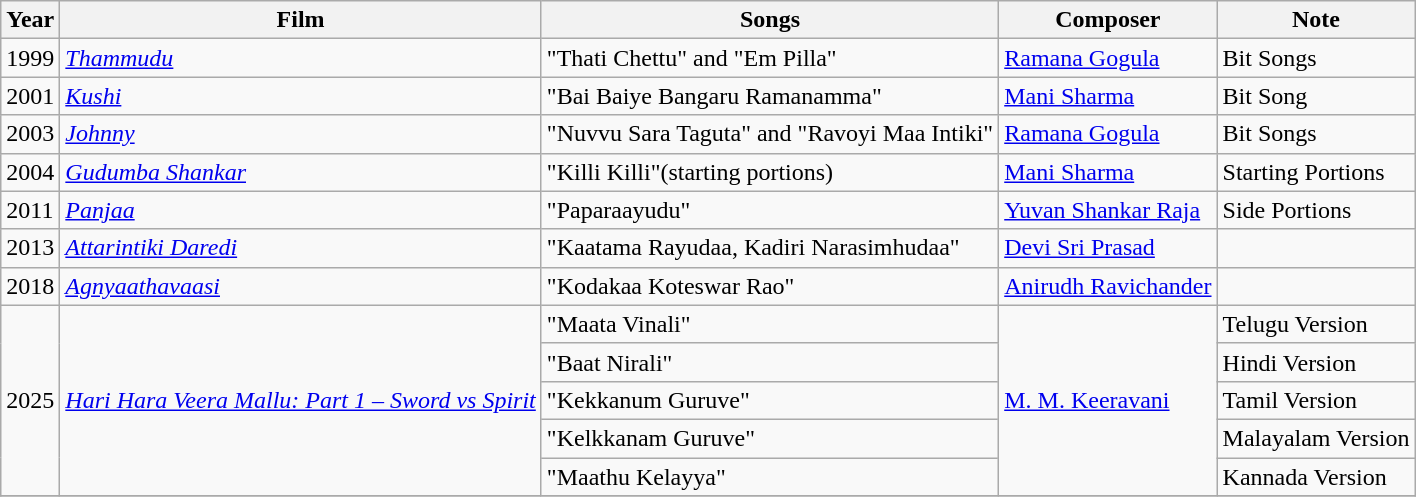<table class="wikitable sortable">
<tr>
<th>Year</th>
<th>Film</th>
<th>Songs</th>
<th>Composer</th>
<th>Note</th>
</tr>
<tr>
<td>1999</td>
<td><em><a href='#'>Thammudu</a></em></td>
<td>"Thati Chettu" and "Em Pilla"</td>
<td><a href='#'>Ramana Gogula</a></td>
<td>Bit Songs</td>
</tr>
<tr>
<td>2001</td>
<td><em><a href='#'>Kushi</a></em></td>
<td>"Bai Baiye Bangaru Ramanamma"</td>
<td><a href='#'>Mani Sharma</a></td>
<td>Bit Song</td>
</tr>
<tr>
<td>2003</td>
<td><em><a href='#'>Johnny</a></em></td>
<td>"Nuvvu Sara Taguta" and "Ravoyi Maa Intiki"</td>
<td><a href='#'>Ramana Gogula</a></td>
<td>Bit Songs</td>
</tr>
<tr>
<td>2004</td>
<td><em><a href='#'>Gudumba Shankar</a></em></td>
<td>"Killi Killi"(starting portions)</td>
<td><a href='#'>Mani Sharma</a></td>
<td>Starting Portions</td>
</tr>
<tr>
<td>2011</td>
<td><em><a href='#'>Panjaa</a></em></td>
<td>"Paparaayudu"</td>
<td><a href='#'>Yuvan Shankar Raja</a></td>
<td>Side Portions</td>
</tr>
<tr>
<td>2013</td>
<td><em><a href='#'>Attarintiki Daredi</a></em></td>
<td>"Kaatama Rayudaa, Kadiri Narasimhudaa"</td>
<td><a href='#'>Devi Sri Prasad</a></td>
<td></td>
</tr>
<tr>
<td>2018</td>
<td><em><a href='#'>Agnyaathavaasi</a></em></td>
<td>"Kodakaa Koteswar Rao"</td>
<td><a href='#'>Anirudh Ravichander</a></td>
<td></td>
</tr>
<tr>
<td rowspan="5">2025</td>
<td rowspan="5"><em><a href='#'>Hari Hara Veera Mallu: Part 1 – Sword vs Spirit</a></em></td>
<td>"Maata Vinali"</td>
<td rowspan="5"><a href='#'>M. M. Keeravani</a></td>
<td>Telugu Version</td>
</tr>
<tr>
<td>"Baat Nirali"</td>
<td>Hindi Version</td>
</tr>
<tr>
<td>"Kekkanum Guruve"</td>
<td>Tamil Version</td>
</tr>
<tr>
<td>"Kelkkanam Guruve"</td>
<td>Malayalam Version</td>
</tr>
<tr>
<td>"Maathu Kelayya"</td>
<td>Kannada Version</td>
</tr>
<tr>
</tr>
</table>
